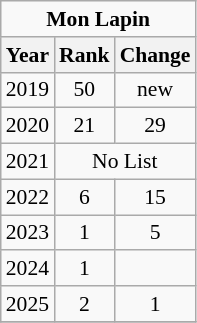<table class="wikitable" style="font-size: 90%; text-align: center;">
<tr>
<td colspan="3"><strong>Mon Lapin</strong></td>
</tr>
<tr>
<th>Year</th>
<th>Rank</th>
<th>Change</th>
</tr>
<tr>
<td>2019</td>
<td>50</td>
<td>new</td>
</tr>
<tr>
<td>2020</td>
<td>21</td>
<td> 29</td>
</tr>
<tr>
<td>2021</td>
<td colspan="2">No List</td>
</tr>
<tr>
<td>2022</td>
<td>6</td>
<td> 15</td>
</tr>
<tr>
<td>2023</td>
<td>1</td>
<td> 5</td>
</tr>
<tr>
<td>2024</td>
<td>1</td>
<td></td>
</tr>
<tr>
<td>2025</td>
<td>2</td>
<td> 1</td>
</tr>
<tr>
</tr>
</table>
